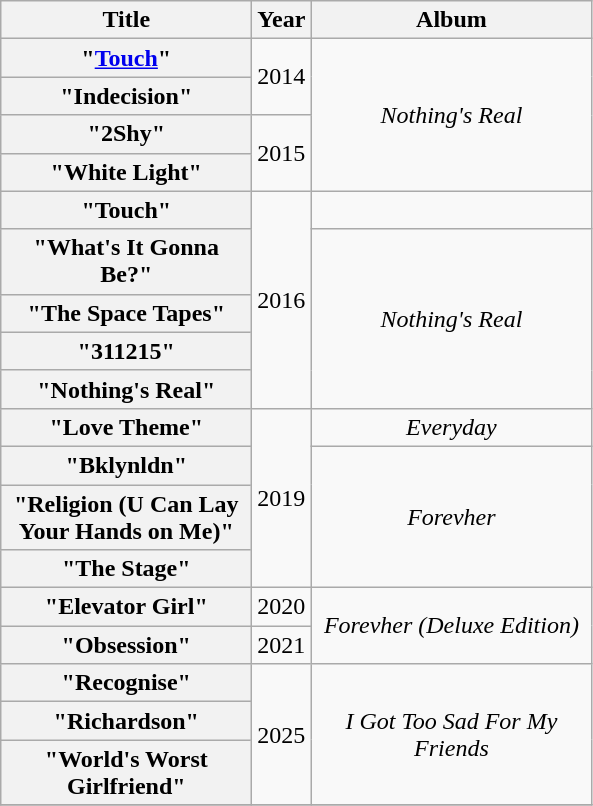<table class="wikitable plainrowheaders" style="text-align:center;">
<tr>
<th scope="col" style="width:160px;">Title</th>
<th scope="col" style="width:10px;">Year</th>
<th scope="col" style="width:180px;">Album</th>
</tr>
<tr>
<th scope="row">"<a href='#'>Touch</a>"</th>
<td rowspan="2">2014</td>
<td rowspan="4"><em>Nothing's Real</em></td>
</tr>
<tr>
<th scope="row">"Indecision"</th>
</tr>
<tr>
<th scope="row">"2Shy"</th>
<td rowspan="2">2015</td>
</tr>
<tr>
<th scope="row">"White Light"</th>
</tr>
<tr>
<th scope="row">"Touch"<br></th>
<td rowspan="5">2016</td>
<td></td>
</tr>
<tr>
<th scope="row">"What's It Gonna Be?"</th>
<td rowspan="4"><em>Nothing's Real</em></td>
</tr>
<tr>
<th scope="row">"The Space Tapes"</th>
</tr>
<tr>
<th scope="row">"311215"</th>
</tr>
<tr>
<th scope="row">"Nothing's Real"</th>
</tr>
<tr>
<th scope="row">"Love Theme"<br></th>
<td rowspan="4">2019</td>
<td><em>Everyday</em></td>
</tr>
<tr>
<th scope="row">"Bklynldn"</th>
<td rowspan="3"><em>Forevher</em></td>
</tr>
<tr>
<th scope="row">"Religion (U Can Lay Your Hands on Me)"</th>
</tr>
<tr>
<th scope="row">"The Stage"</th>
</tr>
<tr>
<th scope="row">"Elevator Girl"<br></th>
<td>2020</td>
<td rowspan="2"><em>Forevher (Deluxe Edition)</em></td>
</tr>
<tr>
<th scope="row">"Obsession"<br></th>
<td>2021</td>
</tr>
<tr>
<th scope="row">"Recognise"</th>
<td rowspan="3">2025</td>
<td rowspan="3"><em>I Got Too Sad For My Friends</em></td>
</tr>
<tr>
<th scope="row">"Richardson"<br></th>
</tr>
<tr>
<th scope="row">"World's Worst Girlfriend"</th>
</tr>
<tr>
</tr>
</table>
